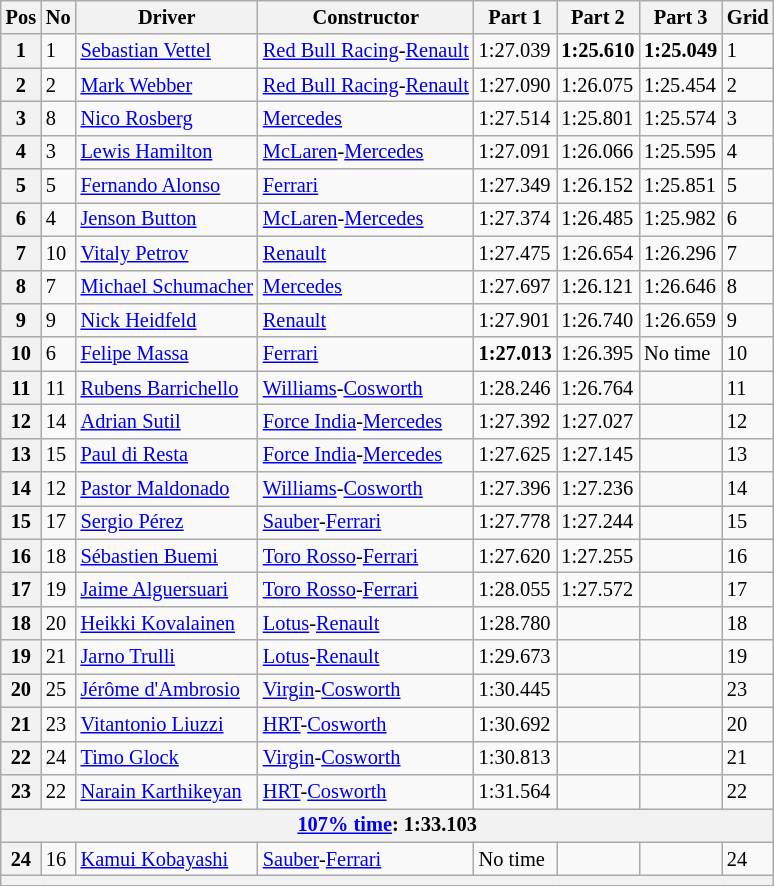<table class="wikitable sortable" style="font-size:85%">
<tr>
<th>Pos</th>
<th>No</th>
<th>Driver</th>
<th>Constructor</th>
<th>Part 1</th>
<th>Part 2</th>
<th>Part 3</th>
<th>Grid</th>
</tr>
<tr>
<th>1</th>
<td>1</td>
<td> <a href='#'>Sebastian Vettel</a></td>
<td><a href='#'>Red Bull Racing</a>-<a href='#'>Renault</a></td>
<td>1:27.039</td>
<td><strong>1:25.610</strong></td>
<td><strong>1:25.049</strong></td>
<td>1</td>
</tr>
<tr>
<th>2</th>
<td>2</td>
<td> <a href='#'>Mark Webber</a></td>
<td><a href='#'>Red Bull Racing</a>-<a href='#'>Renault</a></td>
<td>1:27.090</td>
<td>1:26.075</td>
<td>1:25.454</td>
<td>2</td>
</tr>
<tr>
<th>3</th>
<td>8</td>
<td> <a href='#'>Nico Rosberg</a></td>
<td><a href='#'>Mercedes</a></td>
<td>1:27.514</td>
<td>1:25.801</td>
<td>1:25.574</td>
<td>3</td>
</tr>
<tr>
<th>4</th>
<td>3</td>
<td> <a href='#'>Lewis Hamilton</a></td>
<td><a href='#'>McLaren</a>-<a href='#'>Mercedes</a></td>
<td>1:27.091</td>
<td>1:26.066</td>
<td>1:25.595</td>
<td>4</td>
</tr>
<tr>
<th>5</th>
<td>5</td>
<td> <a href='#'>Fernando Alonso</a></td>
<td><a href='#'>Ferrari</a></td>
<td>1:27.349</td>
<td>1:26.152</td>
<td>1:25.851</td>
<td>5</td>
</tr>
<tr>
<th>6</th>
<td>4</td>
<td> <a href='#'>Jenson Button</a></td>
<td><a href='#'>McLaren</a>-<a href='#'>Mercedes</a></td>
<td>1:27.374</td>
<td>1:26.485</td>
<td>1:25.982</td>
<td>6</td>
</tr>
<tr>
<th>7</th>
<td>10</td>
<td> <a href='#'>Vitaly Petrov</a></td>
<td><a href='#'>Renault</a></td>
<td>1:27.475</td>
<td>1:26.654</td>
<td>1:26.296</td>
<td>7</td>
</tr>
<tr>
<th>8</th>
<td>7</td>
<td> <a href='#'>Michael Schumacher</a></td>
<td><a href='#'>Mercedes</a></td>
<td>1:27.697</td>
<td>1:26.121</td>
<td>1:26.646</td>
<td>8</td>
</tr>
<tr>
<th>9</th>
<td>9</td>
<td> <a href='#'>Nick Heidfeld</a></td>
<td><a href='#'>Renault</a></td>
<td>1:27.901</td>
<td>1:26.740</td>
<td>1:26.659</td>
<td>9</td>
</tr>
<tr>
<th>10</th>
<td>6</td>
<td> <a href='#'>Felipe Massa</a></td>
<td><a href='#'>Ferrari</a></td>
<td><strong>1:27.013</strong></td>
<td>1:26.395</td>
<td>No time</td>
<td>10</td>
</tr>
<tr>
<th>11</th>
<td>11</td>
<td> <a href='#'>Rubens Barrichello</a></td>
<td><a href='#'>Williams</a>-<a href='#'>Cosworth</a></td>
<td>1:28.246</td>
<td>1:26.764</td>
<td></td>
<td>11</td>
</tr>
<tr>
<th>12</th>
<td>14</td>
<td> <a href='#'>Adrian Sutil</a></td>
<td><a href='#'>Force India</a>-<a href='#'>Mercedes</a></td>
<td>1:27.392</td>
<td>1:27.027</td>
<td></td>
<td>12</td>
</tr>
<tr>
<th>13</th>
<td>15</td>
<td> <a href='#'>Paul di Resta</a></td>
<td><a href='#'>Force India</a>-<a href='#'>Mercedes</a></td>
<td>1:27.625</td>
<td>1:27.145</td>
<td></td>
<td>13</td>
</tr>
<tr>
<th>14</th>
<td>12</td>
<td> <a href='#'>Pastor Maldonado</a></td>
<td><a href='#'>Williams</a>-<a href='#'>Cosworth</a></td>
<td>1:27.396</td>
<td>1:27.236</td>
<td></td>
<td>14</td>
</tr>
<tr>
<th>15</th>
<td>17</td>
<td> <a href='#'>Sergio Pérez</a></td>
<td><a href='#'>Sauber</a>-<a href='#'>Ferrari</a></td>
<td>1:27.778</td>
<td>1:27.244</td>
<td></td>
<td>15</td>
</tr>
<tr>
<th>16</th>
<td>18</td>
<td> <a href='#'>Sébastien Buemi</a></td>
<td><a href='#'>Toro Rosso</a>-<a href='#'>Ferrari</a></td>
<td>1:27.620</td>
<td>1:27.255</td>
<td></td>
<td>16</td>
</tr>
<tr>
<th>17</th>
<td>19</td>
<td> <a href='#'>Jaime Alguersuari</a></td>
<td><a href='#'>Toro Rosso</a>-<a href='#'>Ferrari</a></td>
<td>1:28.055</td>
<td>1:27.572</td>
<td></td>
<td>17</td>
</tr>
<tr>
<th>18</th>
<td>20</td>
<td> <a href='#'>Heikki Kovalainen</a></td>
<td><a href='#'>Lotus</a>-<a href='#'>Renault</a></td>
<td>1:28.780</td>
<td></td>
<td></td>
<td>18</td>
</tr>
<tr>
<th>19</th>
<td>21</td>
<td> <a href='#'>Jarno Trulli</a></td>
<td><a href='#'>Lotus</a>-<a href='#'>Renault</a></td>
<td>1:29.673</td>
<td></td>
<td></td>
<td>19</td>
</tr>
<tr>
<th>20</th>
<td>25</td>
<td> <a href='#'>Jérôme d'Ambrosio</a></td>
<td><a href='#'>Virgin</a>-<a href='#'>Cosworth</a></td>
<td>1:30.445</td>
<td></td>
<td></td>
<td>23</td>
</tr>
<tr>
<th>21</th>
<td>23</td>
<td> <a href='#'>Vitantonio Liuzzi</a></td>
<td><a href='#'>HRT</a>-<a href='#'>Cosworth</a></td>
<td>1:30.692</td>
<td></td>
<td></td>
<td>20</td>
</tr>
<tr>
<th>22</th>
<td>24</td>
<td> <a href='#'>Timo Glock</a></td>
<td><a href='#'>Virgin</a>-<a href='#'>Cosworth</a></td>
<td>1:30.813</td>
<td></td>
<td></td>
<td>21</td>
</tr>
<tr>
<th>23</th>
<td>22</td>
<td> <a href='#'>Narain Karthikeyan</a></td>
<td><a href='#'>HRT</a>-<a href='#'>Cosworth</a></td>
<td>1:31.564</td>
<td></td>
<td></td>
<td>22</td>
</tr>
<tr>
<th colspan=8><a href='#'>107% time</a>: 1:33.103</th>
</tr>
<tr>
<th>24</th>
<td>16</td>
<td> <a href='#'>Kamui Kobayashi</a></td>
<td><a href='#'>Sauber</a>-<a href='#'>Ferrari</a></td>
<td>No time</td>
<td></td>
<td></td>
<td>24</td>
</tr>
<tr>
<th colspan="8"></th>
</tr>
</table>
